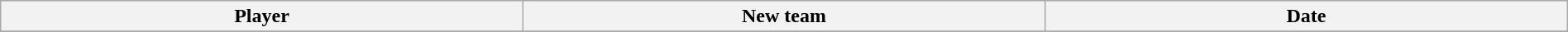<table class="wikitable" style="width:100%;">
<tr style="text-align:center; background:#ddd;">
<th style="width:33%;">Player</th>
<th style="width:33%;">New team</th>
<th style="width:33%;">Date</th>
</tr>
<tr>
</tr>
</table>
